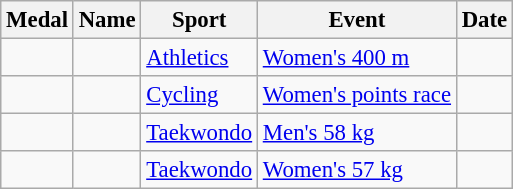<table class="wikitable sortable" style="font-size:95%">
<tr>
<th>Medal</th>
<th>Name</th>
<th>Sport</th>
<th>Event</th>
<th>Date</th>
</tr>
<tr>
<td></td>
<td></td>
<td><a href='#'>Athletics</a></td>
<td><a href='#'>Women's 400 m</a></td>
<td></td>
</tr>
<tr>
<td></td>
<td></td>
<td><a href='#'>Cycling</a></td>
<td><a href='#'>Women's points race</a></td>
<td></td>
</tr>
<tr>
<td></td>
<td></td>
<td><a href='#'>Taekwondo</a></td>
<td><a href='#'>Men's 58 kg</a></td>
<td></td>
</tr>
<tr>
<td></td>
<td></td>
<td><a href='#'>Taekwondo</a></td>
<td><a href='#'>Women's 57 kg</a></td>
<td></td>
</tr>
</table>
